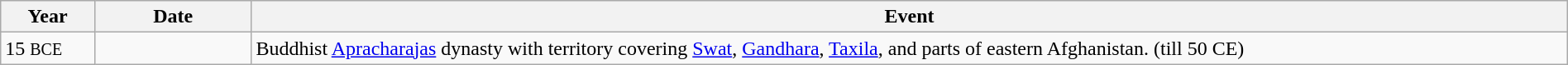<table class="wikitable" width="100%">
<tr>
<th style="width:6%">Year</th>
<th style="width:10%">Date</th>
<th>Event</th>
</tr>
<tr>
<td>15 <small>BCE</small></td>
<td></td>
<td>Buddhist <a href='#'>Apracharajas</a> dynasty with territory covering <a href='#'>Swat</a>, <a href='#'>Gandhara</a>, <a href='#'>Taxila</a>, and parts of eastern Afghanistan. (till 50 CE)</td>
</tr>
</table>
